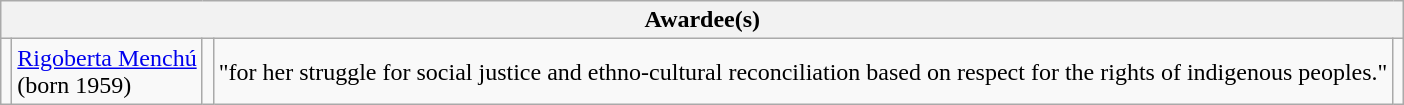<table class="wikitable">
<tr>
<th colspan="5">Awardee(s)</th>
</tr>
<tr>
<td></td>
<td><a href='#'>Rigoberta Menchú</a><br>(born 1959)</td>
<td></td>
<td>"for her struggle for social justice and ethno-cultural reconciliation based on respect for the rights of indigenous peoples."</td>
<td></td>
</tr>
</table>
